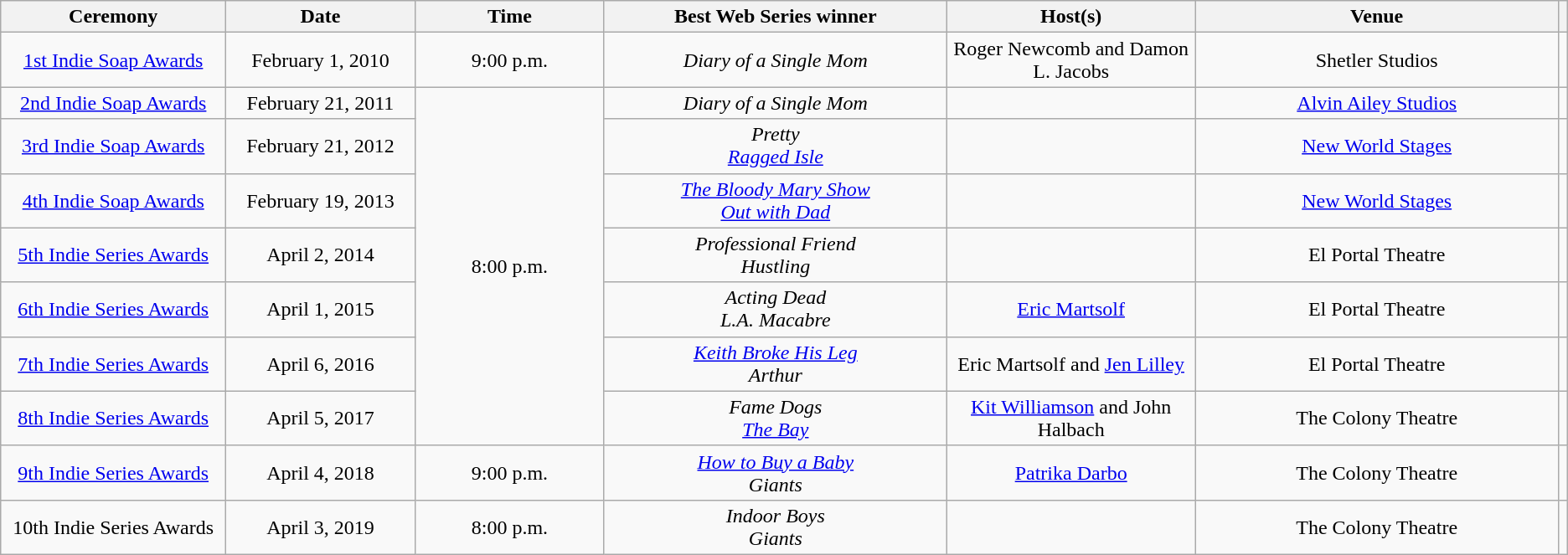<table class="sortable wikitable" style="text-align: center">
<tr>
<th data-sort-type="number" style="width:180px;">Ceremony</th>
<th style="width:150px;">Date</th>
<th style="width:150px;">Time</th>
<th style="width:280px;">Best Web Series winner</th>
<th style="width:200px;">Host(s)</th>
<th style="width:300px;">Venue</th>
<th></th>
</tr>
<tr>
<td><a href='#'>1st Indie Soap Awards</a></td>
<td>February 1, 2010</td>
<td>9:00 p.m.</td>
<td><em>Diary of a Single Mom</em></td>
<td>Roger Newcomb and Damon L. Jacobs</td>
<td>Shetler Studios</td>
<td></td>
</tr>
<tr>
<td><a href='#'>2nd Indie Soap Awards</a></td>
<td>February 21, 2011</td>
<td rowspan="7">8:00 p.m.</td>
<td><em>Diary of a Single Mom</em></td>
<td></td>
<td><a href='#'>Alvin Ailey Studios</a></td>
<td></td>
</tr>
<tr>
<td><a href='#'>3rd Indie Soap Awards</a></td>
<td>February 21, 2012</td>
<td><em>Pretty</em> <br><em><a href='#'>Ragged Isle</a></em> </td>
<td></td>
<td><a href='#'>New World Stages</a></td>
<td></td>
</tr>
<tr>
<td><a href='#'>4th Indie Soap Awards</a></td>
<td>February 19, 2013</td>
<td><em><a href='#'>The Bloody Mary Show</a></em> <br><em><a href='#'>Out with Dad</a></em> </td>
<td>   </td>
<td><a href='#'>New World Stages</a></td>
<td></td>
</tr>
<tr>
<td><a href='#'>5th Indie Series Awards</a></td>
<td>April 2, 2014</td>
<td><em>Professional Friend</em> <br><em>Hustling</em> </td>
<td></td>
<td>El Portal Theatre</td>
<td></td>
</tr>
<tr>
<td><a href='#'>6th Indie Series Awards</a></td>
<td>April 1, 2015</td>
<td><em>Acting Dead</em> <br><em>L.A. Macabre</em> </td>
<td><a href='#'>Eric Martsolf</a></td>
<td>El Portal Theatre</td>
<td></td>
</tr>
<tr>
<td><a href='#'>7th Indie Series Awards</a></td>
<td>April 6, 2016</td>
<td><em><a href='#'>Keith Broke His Leg</a></em> <br><em>Arthur</em> </td>
<td>Eric Martsolf and <a href='#'>Jen Lilley</a></td>
<td>El Portal Theatre</td>
<td></td>
</tr>
<tr>
<td><a href='#'>8th Indie Series Awards</a></td>
<td>April 5, 2017</td>
<td><em>Fame Dogs</em> <br><em><a href='#'>The Bay</a></em> </td>
<td><a href='#'>Kit Williamson</a> and John Halbach</td>
<td>The Colony Theatre</td>
<td></td>
</tr>
<tr>
<td><a href='#'>9th Indie Series Awards</a></td>
<td>April 4, 2018</td>
<td>9:00 p.m.</td>
<td><em><a href='#'>How to Buy a Baby</a></em> <br><em>Giants</em> </td>
<td><a href='#'>Patrika Darbo</a></td>
<td>The Colony Theatre</td>
<td></td>
</tr>
<tr>
<td>10th Indie Series Awards</td>
<td>April 3, 2019</td>
<td>8:00 p.m.</td>
<td><em>Indoor Boys</em> <br><em>Giants</em> </td>
<td>  </td>
<td>The Colony Theatre</td>
<td></td>
</tr>
</table>
